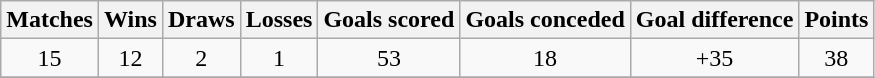<table class="wikitable" | style="text-align:center;">
<tr>
<th>Matches</th>
<th>Wins</th>
<th>Draws</th>
<th>Losses</th>
<th>Goals scored</th>
<th>Goals conceded</th>
<th>Goal difference</th>
<th>Points</th>
</tr>
<tr>
<td>15</td>
<td>12</td>
<td>2</td>
<td>1</td>
<td>53</td>
<td>18</td>
<td>+35</td>
<td>38</td>
</tr>
<tr>
</tr>
</table>
